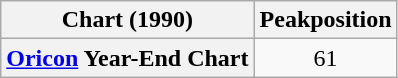<table class="wikitable plainrowheaders" style="text-align:center;">
<tr>
<th>Chart (1990)</th>
<th>Peakposition</th>
</tr>
<tr>
<th scope="row"><a href='#'>Oricon</a> Year-End Chart</th>
<td>61</td>
</tr>
</table>
